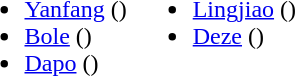<table>
<tr>
<td valign="top"><br><ul><li><a href='#'>Yanfang</a> ()</li><li><a href='#'>Bole</a> ()</li><li><a href='#'>Dapo</a> ()</li></ul></td>
<td valign="top"><br><ul><li><a href='#'>Lingjiao</a> ()</li><li><a href='#'>Deze</a> ()</li></ul></td>
</tr>
</table>
